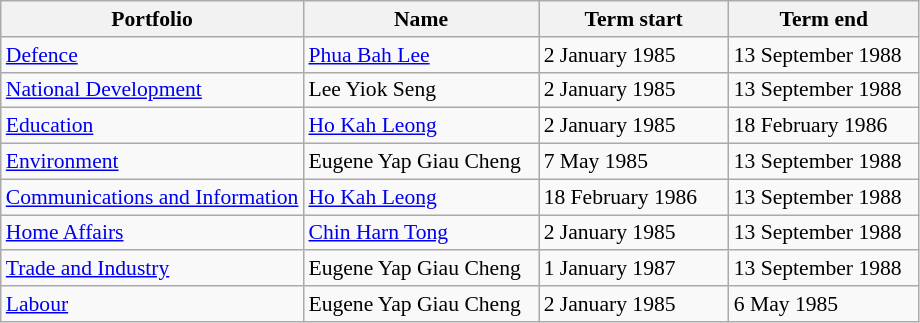<table class="wikitable unsortable" style="font-size: 90%;">
<tr>
<th scope="col">Portfolio</th>
<th scope="col" width="150px">Name</th>
<th scope="col" width="120px">Term start</th>
<th scope="col" width="120px">Term end</th>
</tr>
<tr>
<td><a href='#'>Defence</a></td>
<td><a href='#'>Phua Bah Lee</a></td>
<td>2 January 1985</td>
<td>13 September 1988</td>
</tr>
<tr>
<td><a href='#'>National Development</a></td>
<td>Lee Yiok Seng</td>
<td>2 January 1985</td>
<td>13 September 1988</td>
</tr>
<tr>
<td><a href='#'>Education</a></td>
<td><a href='#'>Ho Kah Leong</a></td>
<td>2 January 1985</td>
<td>18 February 1986</td>
</tr>
<tr>
<td><a href='#'>Environment</a></td>
<td>Eugene Yap Giau Cheng</td>
<td>7 May 1985</td>
<td>13 September 1988</td>
</tr>
<tr>
<td><a href='#'>Communications and Information</a></td>
<td><a href='#'>Ho Kah Leong</a></td>
<td>18 February 1986</td>
<td>13 September 1988</td>
</tr>
<tr>
<td><a href='#'>Home Affairs</a></td>
<td><a href='#'>Chin Harn Tong</a></td>
<td>2 January 1985</td>
<td>13 September 1988</td>
</tr>
<tr>
<td><a href='#'>Trade and Industry</a></td>
<td>Eugene Yap Giau Cheng</td>
<td>1 January 1987</td>
<td>13 September 1988</td>
</tr>
<tr>
<td><a href='#'>Labour</a></td>
<td>Eugene Yap Giau Cheng</td>
<td>2 January 1985</td>
<td>6 May 1985</td>
</tr>
</table>
